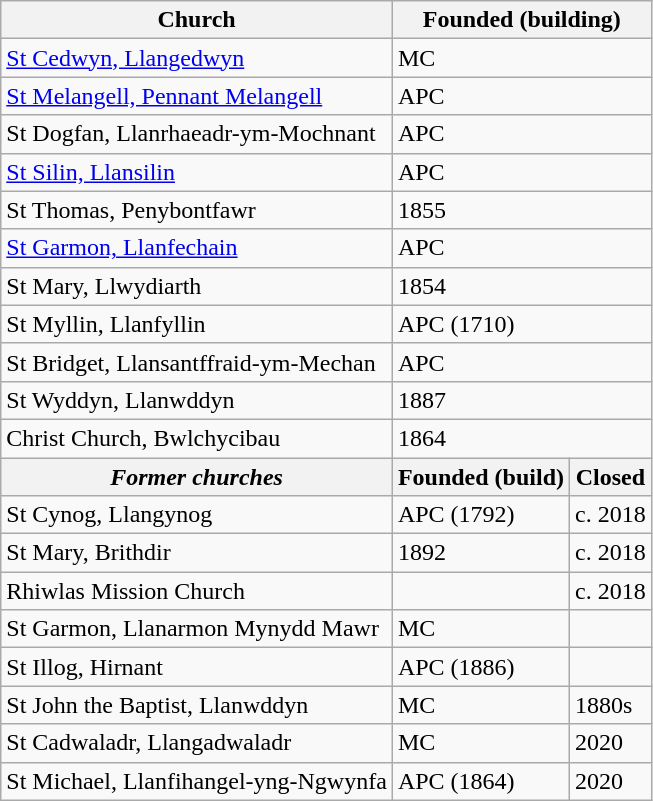<table class="wikitable">
<tr>
<th>Church</th>
<th colspan="2">Founded (building)</th>
</tr>
<tr>
<td><a href='#'>St Cedwyn, Llangedwyn</a></td>
<td colspan="2">MC</td>
</tr>
<tr>
<td><a href='#'>St Melangell, Pennant Melangell</a></td>
<td colspan="2">APC</td>
</tr>
<tr>
<td>St Dogfan, Llanrhaeadr-ym-Mochnant</td>
<td colspan="2">APC</td>
</tr>
<tr>
<td><a href='#'>St Silin, Llansilin</a></td>
<td colspan="2">APC</td>
</tr>
<tr>
<td>St Thomas, Penybontfawr</td>
<td colspan="2">1855</td>
</tr>
<tr>
<td><a href='#'>St Garmon, Llanfechain</a></td>
<td colspan="2">APC</td>
</tr>
<tr>
<td>St Mary, Llwydiarth</td>
<td colspan="2">1854</td>
</tr>
<tr>
<td>St Myllin, Llanfyllin</td>
<td colspan="2">APC (1710)</td>
</tr>
<tr>
<td>St Bridget, Llansantffraid-ym-Mechan</td>
<td colspan="2">APC</td>
</tr>
<tr>
<td>St Wyddyn, Llanwddyn</td>
<td colspan="2">1887</td>
</tr>
<tr>
<td>Christ Church, Bwlchycibau</td>
<td colspan="2">1864</td>
</tr>
<tr>
<th><em>Former churches</em></th>
<th>Founded (build)</th>
<th>Closed</th>
</tr>
<tr>
<td>St Cynog, Llangynog</td>
<td>APC (1792)</td>
<td>c. 2018</td>
</tr>
<tr>
<td>St Mary, Brithdir</td>
<td>1892</td>
<td>c. 2018</td>
</tr>
<tr>
<td>Rhiwlas Mission Church</td>
<td></td>
<td>c. 2018</td>
</tr>
<tr>
<td>St Garmon, Llanarmon Mynydd Mawr</td>
<td>MC</td>
<td></td>
</tr>
<tr>
<td>St Illog, Hirnant</td>
<td>APC (1886)</td>
<td></td>
</tr>
<tr>
<td>St John the Baptist, Llanwddyn</td>
<td>MC</td>
<td>1880s</td>
</tr>
<tr>
<td>St Cadwaladr, Llangadwaladr</td>
<td>MC</td>
<td>2020</td>
</tr>
<tr>
<td>St Michael, Llanfihangel-yng-Ngwynfa</td>
<td>APC (1864)</td>
<td>2020</td>
</tr>
</table>
